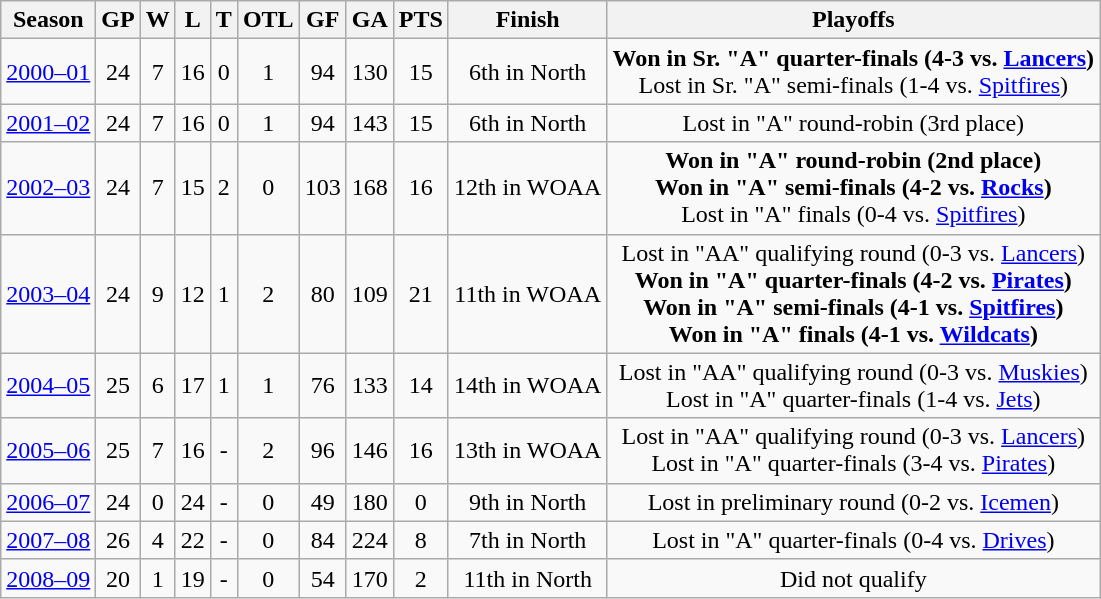<table class="wikitable">
<tr>
<th>Season</th>
<th>GP</th>
<th>W</th>
<th>L</th>
<th>T</th>
<th>OTL</th>
<th>GF</th>
<th>GA</th>
<th>PTS</th>
<th>Finish</th>
<th>Playoffs</th>
</tr>
<tr align="center">
<td><a href='#'>2000–01</a></td>
<td>24</td>
<td>7</td>
<td>16</td>
<td>0</td>
<td>1</td>
<td>94</td>
<td>130</td>
<td>15</td>
<td>6th in North</td>
<td><strong>Won in Sr. "A" quarter-finals (4-3 vs. <a href='#'>Lancers</a>)</strong> <br> Lost in Sr. "A" semi-finals (1-4 vs. <a href='#'>Spitfires</a>)</td>
</tr>
<tr align="center">
<td><a href='#'>2001–02</a></td>
<td>24</td>
<td>7</td>
<td>16</td>
<td>0</td>
<td>1</td>
<td>94</td>
<td>143</td>
<td>15</td>
<td>6th in North</td>
<td>Lost in "A" round-robin (3rd place)</td>
</tr>
<tr align="center">
<td><a href='#'>2002–03</a></td>
<td>24</td>
<td>7</td>
<td>15</td>
<td>2</td>
<td>0</td>
<td>103</td>
<td>168</td>
<td>16</td>
<td>12th in WOAA</td>
<td><strong>Won in "A" round-robin (2nd place)</strong> <br> <strong>Won in "A" semi-finals (4-2 vs. <a href='#'>Rocks</a>)</strong> <br> Lost in "A" finals (0-4 vs. <a href='#'>Spitfires</a>)</td>
</tr>
<tr align="center">
<td><a href='#'>2003–04</a></td>
<td>24</td>
<td>9</td>
<td>12</td>
<td>1</td>
<td>2</td>
<td>80</td>
<td>109</td>
<td>21</td>
<td>11th in WOAA</td>
<td>Lost in "AA" qualifying round (0-3 vs. <a href='#'>Lancers</a>) <br> <strong>Won in "A" quarter-finals (4-2 vs. <a href='#'>Pirates</a>)</strong> <br> <strong>Won in "A" semi-finals (4-1 vs. <a href='#'>Spitfires</a>) </strong> <br> <strong>Won in "A" finals (4-1 vs. <a href='#'>Wildcats</a>)</strong></td>
</tr>
<tr align="center">
<td><a href='#'>2004–05</a></td>
<td>25</td>
<td>6</td>
<td>17</td>
<td>1</td>
<td>1</td>
<td>76</td>
<td>133</td>
<td>14</td>
<td>14th in WOAA</td>
<td>Lost in "AA" qualifying round (0-3 vs. <a href='#'>Muskies</a>) <br> Lost in "A" quarter-finals (1-4 vs. <a href='#'>Jets</a>)</td>
</tr>
<tr align="center">
<td><a href='#'>2005–06</a></td>
<td>25</td>
<td>7</td>
<td>16</td>
<td>-</td>
<td>2</td>
<td>96</td>
<td>146</td>
<td>16</td>
<td>13th in WOAA</td>
<td>Lost in "AA" qualifying round (0-3 vs. <a href='#'>Lancers</a>) <br> Lost in "A" quarter-finals (3-4 vs. <a href='#'>Pirates</a>)</td>
</tr>
<tr align="center">
<td><a href='#'>2006–07</a></td>
<td>24</td>
<td>0</td>
<td>24</td>
<td>-</td>
<td>0</td>
<td>49</td>
<td>180</td>
<td>0</td>
<td>9th in North</td>
<td>Lost in preliminary round (0-2 vs. <a href='#'>Icemen</a>)</td>
</tr>
<tr align="center">
<td><a href='#'>2007–08</a></td>
<td>26</td>
<td>4</td>
<td>22</td>
<td>-</td>
<td>0</td>
<td>84</td>
<td>224</td>
<td>8</td>
<td>7th in North</td>
<td>Lost in "A" quarter-finals (0-4 vs. <a href='#'>Drives</a>)</td>
</tr>
<tr align="center">
<td><a href='#'>2008–09</a></td>
<td>20</td>
<td>1</td>
<td>19</td>
<td>-</td>
<td>0</td>
<td>54</td>
<td>170</td>
<td>2</td>
<td>11th in North</td>
<td>Did not qualify</td>
</tr>
</table>
